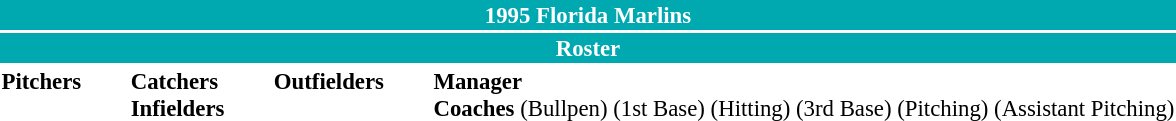<table class="toccolours" style="font-size: 95%;">
<tr>
<th colspan="10" style="background-color: #00a8b0; color: white; text-align: center;">1995 Florida Marlins</th>
</tr>
<tr>
<td colspan="10" style="background-color: #00a8b0; color: white; text-align: center;"><strong>Roster</strong></td>
</tr>
<tr>
<td valign="top"><strong>Pitchers</strong><br>

























</td>
<td width="25px"></td>
<td valign="top"><strong>Catchers</strong><br>


<strong>Infielders</strong>






</td>
<td width="25px"></td>
<td valign="top"><strong>Outfielders</strong><br>







</td>
<td width="25px"></td>
<td valign="top"><strong>Manager</strong><br>
<strong>Coaches</strong>
 (Bullpen)
 (1st Base)
 (Hitting)
 (3rd Base)
 (Pitching)
 (Assistant Pitching)</td>
</tr>
<tr>
</tr>
</table>
